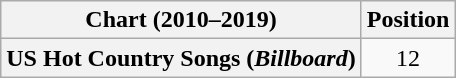<table class="wikitable plainrowheaders" style="text-align:center">
<tr>
<th scope="col">Chart (2010–2019)</th>
<th scope="col">Position</th>
</tr>
<tr>
<th scope="row">US Hot Country Songs (<em>Billboard</em>)</th>
<td>12</td>
</tr>
</table>
